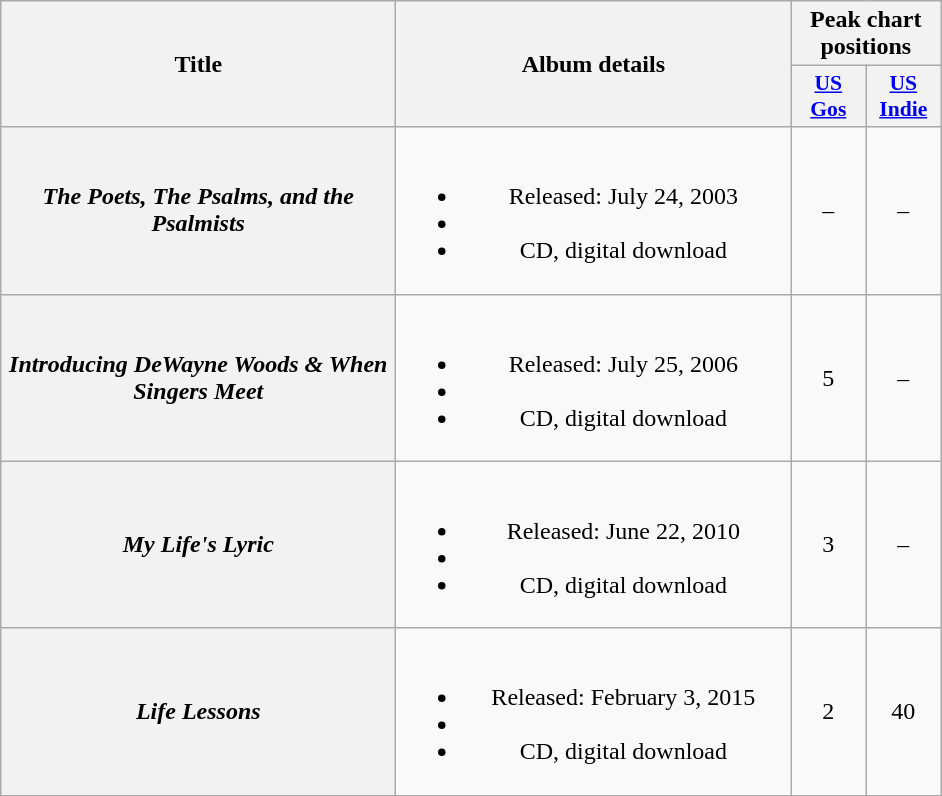<table class="wikitable plainrowheaders" style="text-align:center;">
<tr>
<th scope="col" rowspan="2" style="width:16em;">Title</th>
<th scope="col" rowspan="2" style="width:16em;">Album details</th>
<th scope="col" colspan="3">Peak chart positions</th>
</tr>
<tr>
<th style="width:3em; font-size:90%"><a href='#'>US<br>Gos</a></th>
<th style="width:3em; font-size:90%"><a href='#'>US<br>Indie</a></th>
</tr>
<tr>
<th scope="row"><em>The Poets, The Psalms, and the Psalmists</em></th>
<td><br><ul><li>Released: July 24, 2003</li><li></li><li>CD, digital download</li></ul></td>
<td>–</td>
<td>–</td>
</tr>
<tr>
<th scope="row"><em>Introducing DeWayne Woods & When Singers Meet </em></th>
<td><br><ul><li>Released: July 25, 2006</li><li></li><li>CD, digital download</li></ul></td>
<td>5</td>
<td>–</td>
</tr>
<tr>
<th scope="row"><em>My Life's Lyric</em></th>
<td><br><ul><li>Released: June 22, 2010</li><li></li><li>CD, digital download</li></ul></td>
<td>3</td>
<td>–</td>
</tr>
<tr>
<th scope="row"><em>Life Lessons</em></th>
<td><br><ul><li>Released: February 3, 2015</li><li></li><li>CD, digital download</li></ul></td>
<td>2</td>
<td>40</td>
</tr>
</table>
